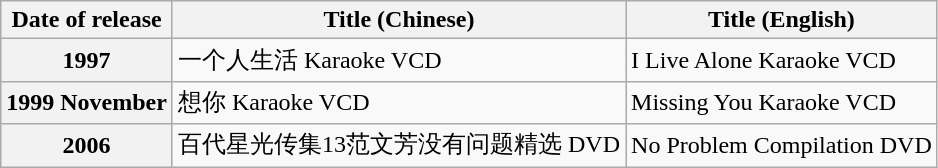<table class="wikitable sortable">
<tr>
<th>Date of release</th>
<th>Title (Chinese)</th>
<th>Title (English)</th>
</tr>
<tr>
<th>1997</th>
<td>一个人生活 Karaoke VCD</td>
<td>I Live Alone Karaoke VCD</td>
</tr>
<tr>
<th>1999 November</th>
<td>想你 Karaoke VCD</td>
<td>Missing You Karaoke VCD</td>
</tr>
<tr>
<th>2006</th>
<td>百代星光传集13范文芳没有问题精选 DVD</td>
<td>No Problem Compilation DVD</td>
</tr>
</table>
